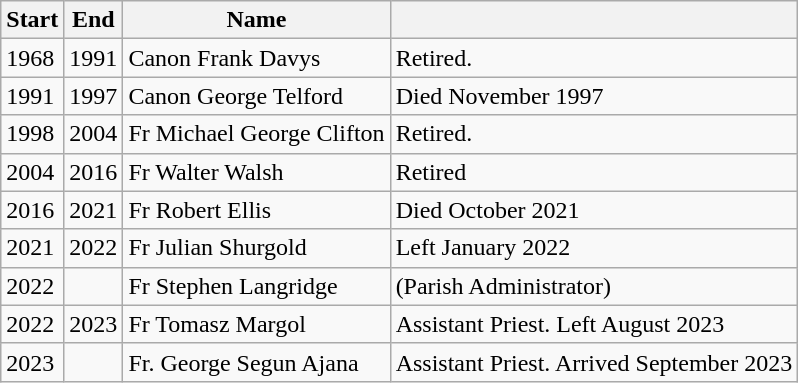<table class="wikitable">
<tr>
<th>Start</th>
<th>End</th>
<th>Name</th>
<th></th>
</tr>
<tr>
<td>1968</td>
<td>1991</td>
<td>Canon Frank Davys</td>
<td>Retired.</td>
</tr>
<tr>
<td>1991</td>
<td>1997</td>
<td>Canon George Telford</td>
<td>Died November 1997</td>
</tr>
<tr>
<td>1998</td>
<td>2004</td>
<td>Fr Michael George Clifton</td>
<td>Retired.</td>
</tr>
<tr>
<td>2004</td>
<td>2016</td>
<td>Fr Walter Walsh</td>
<td>Retired</td>
</tr>
<tr>
<td>2016</td>
<td>2021</td>
<td>Fr Robert Ellis</td>
<td>Died October 2021</td>
</tr>
<tr>
<td>2021</td>
<td>2022</td>
<td>Fr Julian Shurgold</td>
<td>Left January 2022</td>
</tr>
<tr>
<td>2022</td>
<td></td>
<td>Fr Stephen Langridge</td>
<td>(Parish Administrator)</td>
</tr>
<tr>
<td>2022</td>
<td>2023</td>
<td>Fr Tomasz Margol</td>
<td>Assistant Priest. Left August 2023</td>
</tr>
<tr>
<td>2023</td>
<td></td>
<td>Fr. George Segun Ajana</td>
<td>Assistant Priest. Arrived September 2023</td>
</tr>
</table>
